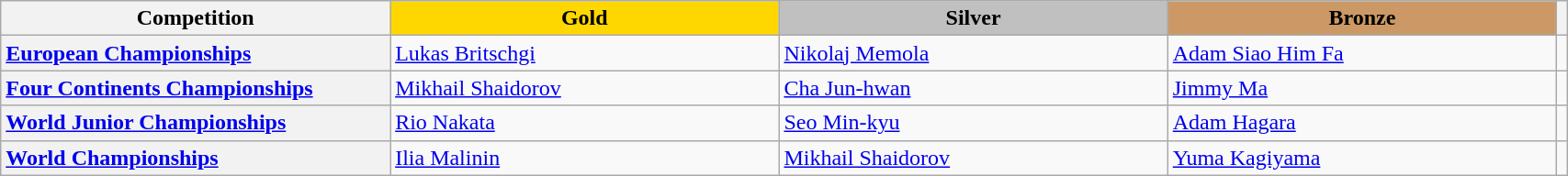<table class="wikitable unsortable" style="text-align:left; width:90%">
<tr>
<th scope="col" style="text-align:center; width:25%">Competition</th>
<td scope="col" style="text-align:center; width:25%; background:gold"><strong>Gold</strong></td>
<td scope="col" style="text-align:center; width:25%; background:silver"><strong>Silver</strong></td>
<td scope="col" style="text-align:center; width:25%; background:#c96"><strong>Bronze</strong></td>
<th scope="col" style="text-align:center"></th>
</tr>
<tr>
<th scope="row" style="text-align:left"> <a href='#'>European Championships</a></th>
<td> <a href='#'>Lukas Britschgi</a></td>
<td> <a href='#'>Nikolaj Memola</a></td>
<td> <a href='#'>Adam Siao Him Fa</a></td>
<td></td>
</tr>
<tr>
<th scope="row" style="text-align:left"> <a href='#'>Four Continents Championships</a></th>
<td> <a href='#'>Mikhail Shaidorov</a></td>
<td> <a href='#'>Cha Jun-hwan</a></td>
<td> <a href='#'>Jimmy Ma</a></td>
<td></td>
</tr>
<tr>
<th scope="row" style="text-align:left"> <a href='#'>World Junior Championships</a></th>
<td> <a href='#'>Rio Nakata</a></td>
<td> <a href='#'>Seo Min-kyu</a></td>
<td> <a href='#'>Adam Hagara</a></td>
<td></td>
</tr>
<tr>
<th scope="row" style="text-align:left"> <a href='#'>World Championships</a></th>
<td> <a href='#'>Ilia Malinin</a></td>
<td> <a href='#'>Mikhail Shaidorov</a></td>
<td> <a href='#'>Yuma Kagiyama</a></td>
<td></td>
</tr>
</table>
